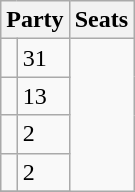<table class="wikitable">
<tr>
<th colspan=2>Party</th>
<th>Seats</th>
</tr>
<tr>
<td></td>
<td>31</td>
</tr>
<tr>
<td></td>
<td>13</td>
</tr>
<tr>
<td></td>
<td>2</td>
</tr>
<tr>
<td></td>
<td>2</td>
</tr>
<tr>
</tr>
</table>
